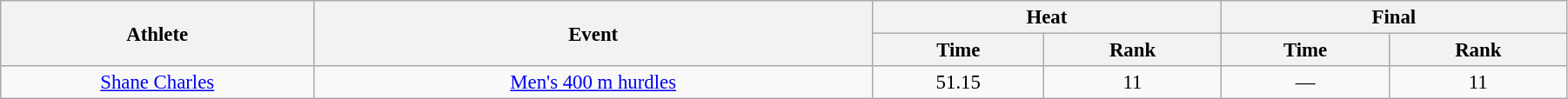<table class="wikitable" style="font-size:95%; text-align:center;" width="95%">
<tr>
<th rowspan="2">Athlete</th>
<th rowspan="2">Event</th>
<th colspan="2">Heat</th>
<th colspan="2">Final</th>
</tr>
<tr>
<th>Time</th>
<th>Rank</th>
<th>Time</th>
<th>Rank</th>
</tr>
<tr>
<td width=20%><a href='#'>Shane Charles</a></td>
<td><a href='#'>Men's 400 m hurdles</a></td>
<td>51.15</td>
<td>11</td>
<td>—</td>
<td>11</td>
</tr>
</table>
